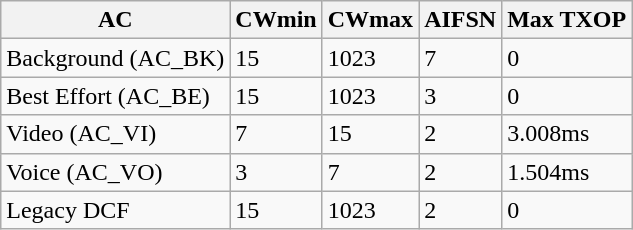<table class="wikitable">
<tr>
<th>AC</th>
<th>CWmin</th>
<th>CWmax</th>
<th>AIFSN</th>
<th>Max TXOP</th>
</tr>
<tr>
<td>Background (AC_BK)</td>
<td>15</td>
<td>1023</td>
<td>7</td>
<td>0</td>
</tr>
<tr>
<td>Best Effort (AC_BE)</td>
<td>15</td>
<td>1023</td>
<td>3</td>
<td>0</td>
</tr>
<tr>
<td>Video (AC_VI)</td>
<td>7</td>
<td>15</td>
<td>2</td>
<td>3.008ms</td>
</tr>
<tr>
<td>Voice (AC_VO)</td>
<td>3</td>
<td>7</td>
<td>2</td>
<td>1.504ms</td>
</tr>
<tr>
<td>Legacy DCF</td>
<td>15</td>
<td>1023</td>
<td>2</td>
<td>0</td>
</tr>
</table>
